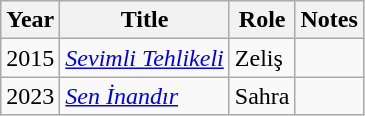<table class="wikitable sortable">
<tr>
<th>Year</th>
<th>Title</th>
<th>Role</th>
<th class="unsortable">Notes</th>
</tr>
<tr>
<td>2015</td>
<td><em><a href='#'>Sevimli Tehlikeli</a></em></td>
<td>Zeliş</td>
<td></td>
</tr>
<tr>
<td>2023</td>
<td><em><a href='#'>Sen İnandır</a></em></td>
<td>Sahra</td>
<td></td>
</tr>
</table>
